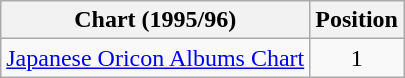<table class="wikitable" style="text-align:center;">
<tr>
<th>Chart (1995/96)</th>
<th>Position</th>
</tr>
<tr>
<td><a href='#'>Japanese Oricon Albums Chart</a></td>
<td>1</td>
</tr>
</table>
